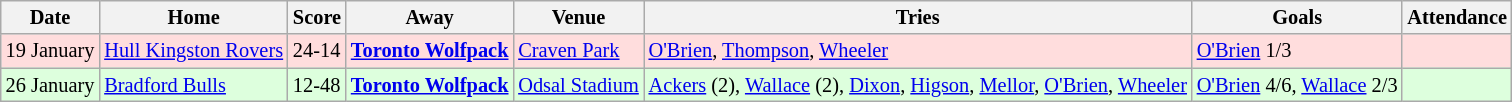<table class="wikitable" style="font-size:85%;">
<tr>
<th>Date</th>
<th>Home</th>
<th>Score</th>
<th>Away</th>
<th>Venue</th>
<th>Tries</th>
<th>Goals</th>
<th>Attendance</th>
</tr>
<tr style="background:#ffdddd;" width=20 | >
<td>19 January</td>
<td> <a href='#'>Hull Kingston Rovers</a></td>
<td>24-14</td>
<td> <strong><a href='#'>Toronto Wolfpack</a></strong></td>
<td><a href='#'>Craven Park</a></td>
<td><a href='#'>O'Brien</a>, <a href='#'>Thompson</a>, <a href='#'>Wheeler</a></td>
<td><a href='#'>O'Brien</a> 1/3</td>
<td></td>
</tr>
<tr style="background:#ddffdd;" width=20 | >
<td>26 January</td>
<td> <a href='#'>Bradford Bulls</a></td>
<td>12-48</td>
<td> <strong><a href='#'>Toronto Wolfpack</a></strong></td>
<td><a href='#'>Odsal Stadium</a></td>
<td><a href='#'>Ackers</a> (2), <a href='#'>Wallace</a> (2), <a href='#'>Dixon</a>, <a href='#'>Higson</a>, <a href='#'>Mellor</a>, <a href='#'>O'Brien</a>, <a href='#'>Wheeler</a></td>
<td><a href='#'>O'Brien</a> 4/6, <a href='#'>Wallace</a> 2/3</td>
<td></td>
</tr>
</table>
